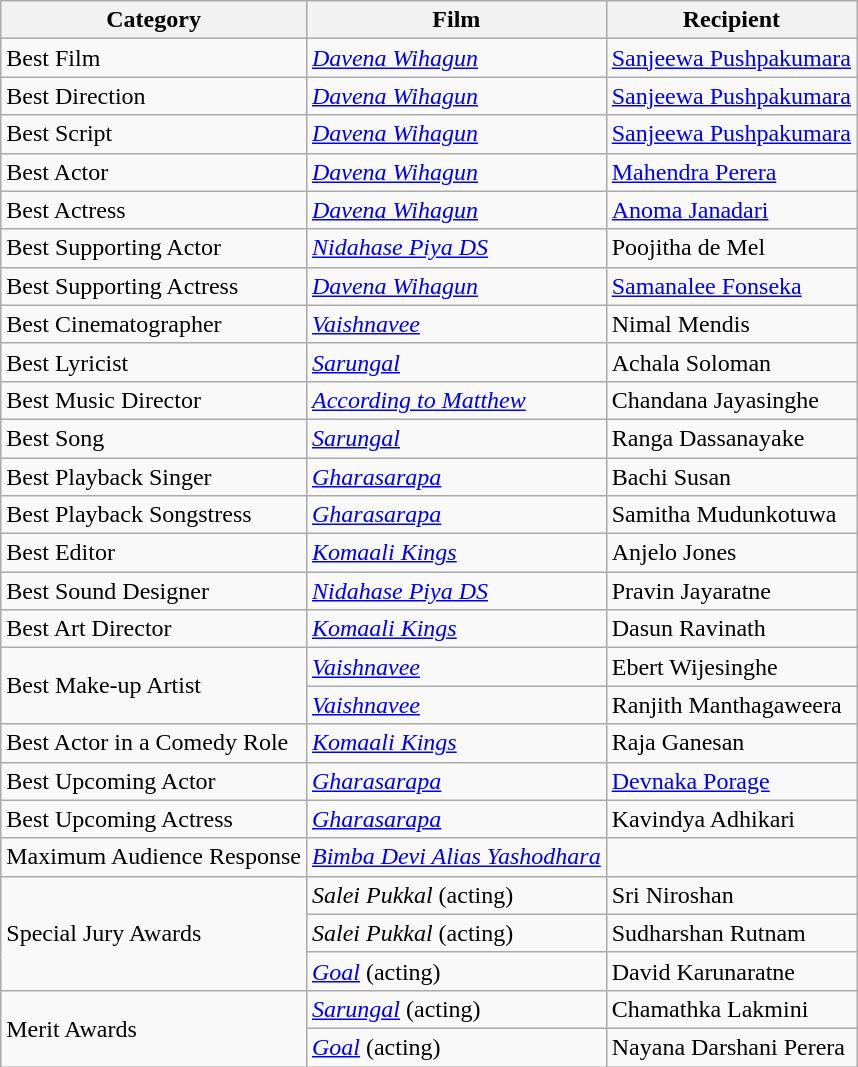<table class="wikitable plainrowheaders sortable">
<tr>
<th scope="col">Category</th>
<th scope="col">Film</th>
<th scope="col">Recipient</th>
</tr>
<tr>
<td>Best Film</td>
<td><em><a href='#'>Davena Wihagun</a></em></td>
<td><a href='#'>Sanjeewa Pushpakumara</a></td>
</tr>
<tr>
<td>Best Direction</td>
<td><em><a href='#'>Davena Wihagun</a></em></td>
<td><a href='#'>Sanjeewa Pushpakumara</a></td>
</tr>
<tr>
<td>Best Script</td>
<td><em><a href='#'>Davena Wihagun</a></em></td>
<td><a href='#'>Sanjeewa Pushpakumara</a></td>
</tr>
<tr>
<td>Best Actor</td>
<td><em><a href='#'>Davena Wihagun</a></em></td>
<td><a href='#'>Mahendra Perera</a></td>
</tr>
<tr>
<td>Best Actress</td>
<td><em><a href='#'>Davena Wihagun</a></em></td>
<td><a href='#'>Anoma Janadari</a></td>
</tr>
<tr>
<td>Best Supporting Actor</td>
<td><em><a href='#'>Nidahase Piya DS</a></em></td>
<td>Poojitha de Mel</td>
</tr>
<tr>
<td>Best Supporting Actress</td>
<td><em><a href='#'>Davena Wihagun</a></em></td>
<td><a href='#'>Samanalee Fonseka</a></td>
</tr>
<tr>
<td>Best Cinematographer</td>
<td><em><a href='#'>Vaishnavee</a></em></td>
<td>Nimal Mendis</td>
</tr>
<tr>
<td>Best Lyricist</td>
<td><em><a href='#'>Sarungal</a></em></td>
<td>Achala Soloman</td>
</tr>
<tr>
<td>Best Music Director</td>
<td><em><a href='#'>According to Matthew</a></em></td>
<td>Chandana Jayasinghe</td>
</tr>
<tr>
<td>Best Song</td>
<td><em><a href='#'>Sarungal</a></em></td>
<td>Ranga Dassanayake</td>
</tr>
<tr>
<td>Best Playback Singer</td>
<td><em><a href='#'>Gharasarapa</a></em></td>
<td>Bachi Susan</td>
</tr>
<tr>
<td>Best Playback Songstress</td>
<td><em><a href='#'>Gharasarapa</a></em></td>
<td>Samitha Mudunkotuwa</td>
</tr>
<tr>
<td>Best Editor</td>
<td><em><a href='#'>Komaali Kings</a></em></td>
<td>Anjelo Jones</td>
</tr>
<tr>
<td>Best Sound Designer</td>
<td><em><a href='#'>Nidahase Piya DS</a></em></td>
<td>Pravin Jayaratne</td>
</tr>
<tr>
<td>Best Art Director</td>
<td><em><a href='#'>Komaali Kings</a></em></td>
<td>Dasun Ravinath</td>
</tr>
<tr>
<td rowspan=2>Best Make-up Artist</td>
<td><em><a href='#'>Vaishnavee</a></em></td>
<td>Ebert Wijesinghe</td>
</tr>
<tr>
<td><em><a href='#'>Vaishnavee</a></em></td>
<td>Ranjith Manthagaweera</td>
</tr>
<tr>
<td>Best Actor in a Comedy Role</td>
<td><em><a href='#'>Komaali Kings</a></em></td>
<td>Raja Ganesan</td>
</tr>
<tr>
<td>Best Upcoming Actor</td>
<td><em><a href='#'>Gharasarapa</a></em></td>
<td><a href='#'>Devnaka Porage</a></td>
</tr>
<tr>
<td>Best Upcoming Actress</td>
<td><em><a href='#'>Gharasarapa</a></em></td>
<td>Kavindya Adhikari</td>
</tr>
<tr>
<td>Maximum Audience Response</td>
<td><em><a href='#'>Bimba Devi Alias Yashodhara</a></em></td>
<td></td>
</tr>
<tr>
<td rowspan=3>Special Jury Awards</td>
<td><em>Salei Pukkal</em> (acting)</td>
<td>Sri Niroshan</td>
</tr>
<tr>
<td><em>Salei Pukkal</em> (acting)</td>
<td>Sudharshan Rutnam</td>
</tr>
<tr>
<td><em><a href='#'>Goal</a></em> (acting)</td>
<td>David Karunaratne</td>
</tr>
<tr>
<td rowspan=2>Merit Awards</td>
<td><em><a href='#'>Sarungal</a></em> (acting)</td>
<td>Chamathka Lakmini</td>
</tr>
<tr>
<td><em><a href='#'>Goal</a></em> (acting)</td>
<td>Nayana Darshani Perera</td>
</tr>
</table>
